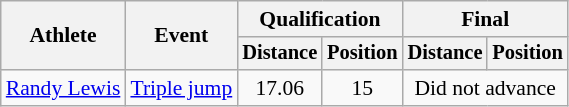<table class=wikitable style="font-size:90%">
<tr>
<th rowspan="2">Athlete</th>
<th rowspan="2">Event</th>
<th colspan="2">Qualification</th>
<th colspan="2">Final</th>
</tr>
<tr style="font-size:95%">
<th>Distance</th>
<th>Position</th>
<th>Distance</th>
<th>Position</th>
</tr>
<tr align=center>
<td align=left><a href='#'>Randy Lewis</a></td>
<td align=left><a href='#'>Triple jump</a></td>
<td>17.06</td>
<td>15</td>
<td colspan=2>Did not advance</td>
</tr>
</table>
